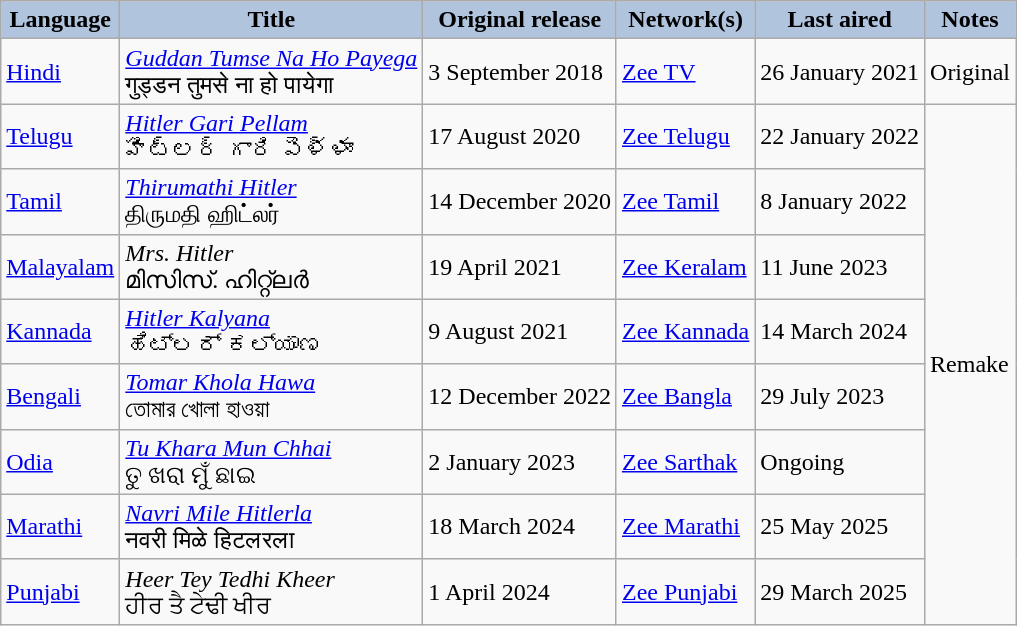<table class="wikitable" style="text-align:left;">
<tr>
<th style="background:LightSteelBlue;">Language</th>
<th style="background:LightSteelBlue;">Title</th>
<th style="background:LightSteelBlue;">Original release</th>
<th style="background:LightSteelBlue;">Network(s)</th>
<th style="background:LightSteelBlue;">Last aired</th>
<th style="background:LightSteelBlue;">Notes</th>
</tr>
<tr>
<td><a href='#'>Hindi</a></td>
<td><em><a href='#'>Guddan Tumse Na Ho Payega</a></em> <br> गुड्डन तुमसे ना हो पायेगा</td>
<td>3 September 2018</td>
<td><a href='#'>Zee TV</a></td>
<td>26 January 2021</td>
<td>Original</td>
</tr>
<tr>
<td><a href='#'>Telugu</a></td>
<td><em><a href='#'>Hitler Gari Pellam</a></em> <br> హిట్లర్ గారి పెళ్ళాం</td>
<td>17 August 2020</td>
<td><a href='#'>Zee Telugu</a></td>
<td>22 January 2022</td>
<td rowspan="8">Remake</td>
</tr>
<tr>
<td><a href='#'>Tamil</a></td>
<td><em><a href='#'>Thirumathi Hitler</a></em> <br> திருமதி ஹிட்லர்</td>
<td>14 December 2020</td>
<td><a href='#'>Zee Tamil</a></td>
<td>8 January 2022</td>
</tr>
<tr>
<td><a href='#'>Malayalam</a></td>
<td><em>Mrs. Hitler</em> <br> മിസിസ്. ഹിറ്റ്ലർ</td>
<td>19 April 2021</td>
<td><a href='#'>Zee Keralam</a></td>
<td>11 June 2023</td>
</tr>
<tr>
<td><a href='#'>Kannada</a></td>
<td><em><a href='#'>Hitler Kalyana</a></em> <br> ಹಿಟ್ಲರ್ ಕಲ್ಯಾಣ</td>
<td>9 August 2021</td>
<td><a href='#'>Zee Kannada</a></td>
<td>14 March 2024</td>
</tr>
<tr>
<td><a href='#'>Bengali</a></td>
<td><em><a href='#'>Tomar Khola Hawa</a></em> <br> তোমার খোলা হাওয়া</td>
<td>12 December 2022</td>
<td><a href='#'>Zee Bangla</a></td>
<td>29 July 2023</td>
</tr>
<tr>
<td><a href='#'>Odia</a></td>
<td><em><a href='#'>Tu Khara Mun Chhai</a></em> <br> ତୁ ଖରା ମୁଁ ଛାଇ</td>
<td>2 January 2023</td>
<td><a href='#'>Zee Sarthak</a></td>
<td>Ongoing</td>
</tr>
<tr>
<td><a href='#'>Marathi</a></td>
<td><em><a href='#'>Navri Mile Hitlerla</a></em> <br> नवरी मिळे हिटलरला</td>
<td>18 March 2024</td>
<td><a href='#'>Zee Marathi</a></td>
<td>25 May 2025</td>
</tr>
<tr>
<td><a href='#'>Punjabi</a></td>
<td><em>Heer Tey Tedhi Kheer</em> <br> ਹੀਰ ਤੈ ਟੇਢੀ ਖੀਰ</td>
<td>1 April 2024</td>
<td><a href='#'>Zee Punjabi</a></td>
<td>29 March 2025</td>
</tr>
</table>
